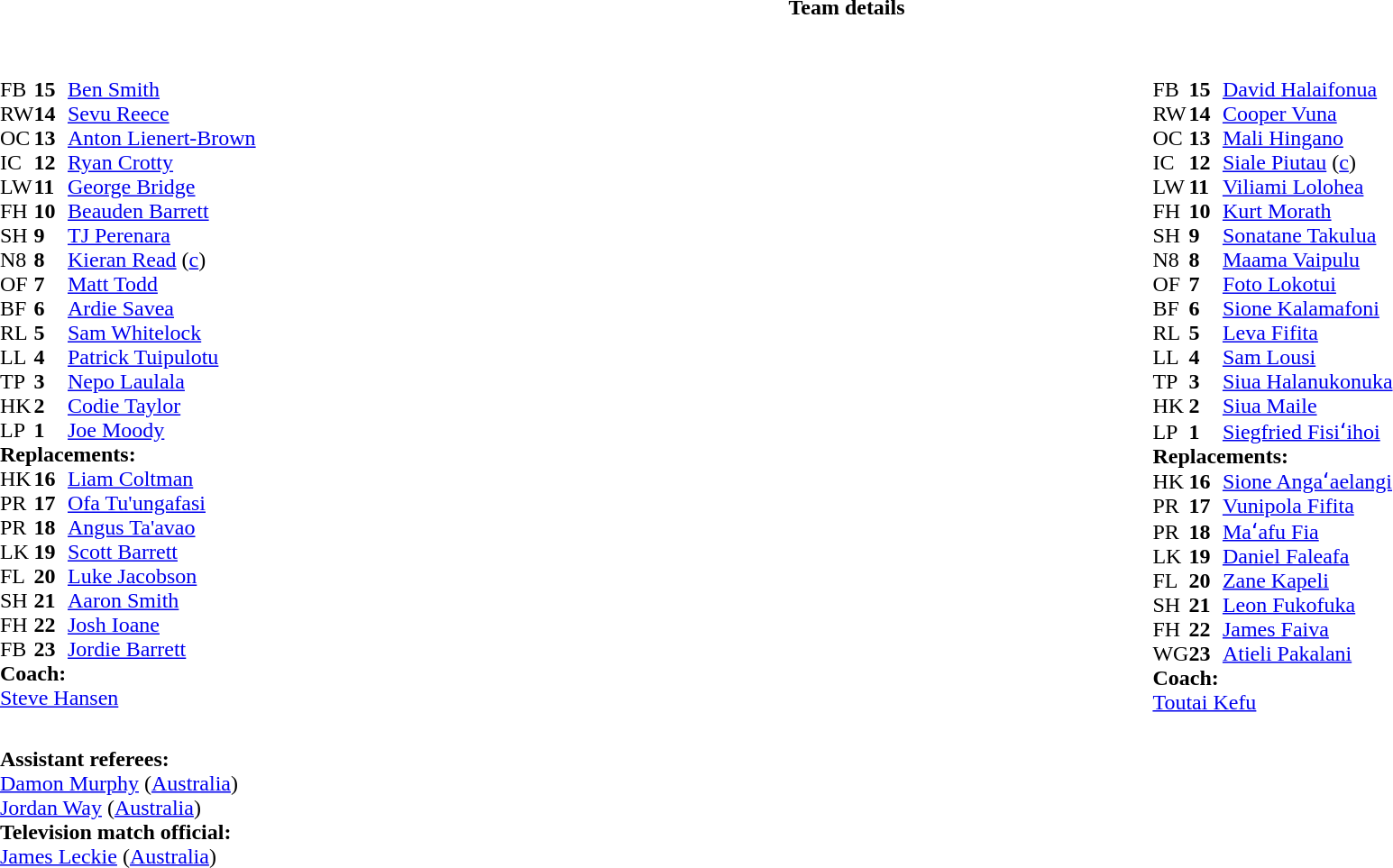<table border="0" style="width:100%;" class="collapsible collapsed">
<tr>
<th>Team details</th>
</tr>
<tr>
<td><br><table style="width:100%;">
<tr>
<td style="vertical-align:top; width:50%;"><br><table style="font-size: 100%" cellspacing="0" cellpadding="0">
<tr>
<th width="25"></th>
<th width="25"></th>
</tr>
<tr>
<td>FB</td>
<td><strong>15</strong></td>
<td><a href='#'>Ben Smith</a></td>
<td></td>
<td></td>
</tr>
<tr>
<td>RW</td>
<td><strong>14</strong></td>
<td><a href='#'>Sevu Reece</a></td>
</tr>
<tr>
<td>OC</td>
<td><strong>13</strong></td>
<td><a href='#'>Anton Lienert-Brown</a></td>
</tr>
<tr>
<td>IC</td>
<td><strong>12</strong></td>
<td><a href='#'>Ryan Crotty</a></td>
<td></td>
<td></td>
</tr>
<tr>
<td>LW</td>
<td><strong>11</strong></td>
<td><a href='#'>George Bridge</a></td>
</tr>
<tr>
<td>FH</td>
<td><strong>10</strong></td>
<td><a href='#'>Beauden Barrett</a></td>
<td></td>
<td></td>
</tr>
<tr>
<td>SH</td>
<td><strong>9</strong></td>
<td><a href='#'>TJ Perenara</a></td>
<td></td>
<td></td>
</tr>
<tr>
<td>N8</td>
<td><strong>8</strong></td>
<td><a href='#'>Kieran Read</a> (<a href='#'>c</a>)</td>
</tr>
<tr>
<td>OF</td>
<td><strong>7</strong></td>
<td><a href='#'>Matt Todd</a></td>
<td></td>
<td></td>
</tr>
<tr>
<td>BF</td>
<td><strong>6</strong></td>
<td><a href='#'>Ardie Savea</a></td>
</tr>
<tr>
<td>RL</td>
<td><strong>5</strong></td>
<td><a href='#'>Sam Whitelock</a></td>
<td></td>
<td></td>
</tr>
<tr>
<td>LL</td>
<td><strong>4</strong></td>
<td><a href='#'>Patrick Tuipulotu</a></td>
</tr>
<tr>
<td>TP</td>
<td><strong>3</strong></td>
<td><a href='#'>Nepo Laulala</a></td>
<td></td>
<td></td>
</tr>
<tr>
<td>HK</td>
<td><strong>2</strong></td>
<td><a href='#'>Codie Taylor</a></td>
<td></td>
<td></td>
</tr>
<tr>
<td>LP</td>
<td><strong>1</strong></td>
<td><a href='#'>Joe Moody</a></td>
<td></td>
<td></td>
</tr>
<tr>
<td colspan="3"><strong>Replacements:</strong></td>
</tr>
<tr>
<td>HK</td>
<td><strong>16</strong></td>
<td><a href='#'>Liam Coltman</a></td>
<td></td>
<td></td>
</tr>
<tr>
<td>PR</td>
<td><strong>17</strong></td>
<td><a href='#'>Ofa Tu'ungafasi</a></td>
<td></td>
<td></td>
</tr>
<tr>
<td>PR</td>
<td><strong>18</strong></td>
<td><a href='#'>Angus Ta'avao</a></td>
<td></td>
<td></td>
</tr>
<tr>
<td>LK</td>
<td><strong>19</strong></td>
<td><a href='#'>Scott Barrett</a></td>
<td></td>
<td></td>
</tr>
<tr>
<td>FL</td>
<td><strong>20</strong></td>
<td><a href='#'>Luke Jacobson</a></td>
<td></td>
<td></td>
</tr>
<tr>
<td>SH</td>
<td><strong>21</strong></td>
<td><a href='#'>Aaron Smith</a></td>
<td></td>
<td></td>
</tr>
<tr>
<td>FH</td>
<td><strong>22</strong></td>
<td><a href='#'>Josh Ioane</a></td>
<td></td>
<td></td>
</tr>
<tr>
<td>FB</td>
<td><strong>23</strong></td>
<td><a href='#'>Jordie Barrett</a></td>
<td></td>
<td></td>
</tr>
<tr>
<td colspan="3"><strong>Coach:</strong></td>
</tr>
<tr>
<td colspan="4"> <a href='#'>Steve Hansen</a></td>
</tr>
</table>
</td>
<td style="vertical-align:top"></td>
<td style="vertical-align:top; width:50%;"><br><table cellspacing="0" cellpadding="0" style="font-size:100%; margin:auto;">
<tr>
<th width="25"></th>
<th width="25"></th>
</tr>
<tr>
<td>FB</td>
<td><strong>15</strong></td>
<td><a href='#'>David Halaifonua</a></td>
<td></td>
<td></td>
</tr>
<tr>
<td>RW</td>
<td><strong>14</strong></td>
<td><a href='#'>Cooper Vuna</a></td>
</tr>
<tr>
<td>OC</td>
<td><strong>13</strong></td>
<td><a href='#'>Mali Hingano</a></td>
<td></td>
<td></td>
</tr>
<tr>
<td>IC</td>
<td><strong>12</strong></td>
<td><a href='#'>Siale Piutau</a> (<a href='#'>c</a>)</td>
</tr>
<tr>
<td>LW</td>
<td><strong>11</strong></td>
<td><a href='#'>Viliami Lolohea</a></td>
<td></td>
<td></td>
</tr>
<tr>
<td>FH</td>
<td><strong>10</strong></td>
<td><a href='#'>Kurt Morath</a></td>
</tr>
<tr>
<td>SH</td>
<td><strong>9</strong></td>
<td><a href='#'>Sonatane Takulua</a></td>
</tr>
<tr>
<td>N8</td>
<td><strong>8</strong></td>
<td><a href='#'>Maama Vaipulu</a></td>
</tr>
<tr>
<td>OF</td>
<td><strong>7</strong></td>
<td><a href='#'>Foto Lokotui</a></td>
<td></td>
<td></td>
</tr>
<tr>
<td>BF</td>
<td><strong>6</strong></td>
<td><a href='#'>Sione Kalamafoni</a></td>
</tr>
<tr>
<td>RL</td>
<td><strong>5</strong></td>
<td><a href='#'>Leva Fifita</a></td>
<td></td>
<td></td>
</tr>
<tr>
<td>LL</td>
<td><strong>4</strong></td>
<td><a href='#'>Sam Lousi</a></td>
<td></td>
</tr>
<tr>
<td>TP</td>
<td><strong>3</strong></td>
<td><a href='#'>Siua Halanukonuka</a></td>
<td></td>
<td></td>
</tr>
<tr>
<td>HK</td>
<td><strong>2</strong></td>
<td><a href='#'>Siua Maile</a></td>
<td></td>
<td></td>
</tr>
<tr>
<td>LP</td>
<td><strong>1</strong></td>
<td><a href='#'>Siegfried Fisiʻihoi</a></td>
<td></td>
<td></td>
</tr>
<tr>
<td colspan="3"><strong>Replacements:</strong></td>
</tr>
<tr>
<td>HK</td>
<td><strong>16</strong></td>
<td><a href='#'>Sione Angaʻaelangi</a></td>
<td></td>
<td></td>
</tr>
<tr>
<td>PR</td>
<td><strong>17</strong></td>
<td><a href='#'>Vunipola Fifita</a></td>
<td></td>
<td></td>
</tr>
<tr>
<td>PR</td>
<td><strong>18</strong></td>
<td><a href='#'>Maʻafu Fia</a></td>
<td></td>
<td></td>
</tr>
<tr>
<td>LK</td>
<td><strong>19</strong></td>
<td><a href='#'>Daniel Faleafa</a></td>
<td></td>
<td></td>
</tr>
<tr>
<td>FL</td>
<td><strong>20</strong></td>
<td><a href='#'>Zane Kapeli</a></td>
<td></td>
<td></td>
</tr>
<tr>
<td>SH</td>
<td><strong>21</strong></td>
<td><a href='#'>Leon Fukofuka</a></td>
<td></td>
<td></td>
</tr>
<tr>
<td>FH</td>
<td><strong>22</strong></td>
<td><a href='#'>James Faiva</a></td>
<td></td>
<td></td>
</tr>
<tr>
<td>WG</td>
<td><strong>23</strong></td>
<td><a href='#'>Atieli Pakalani</a></td>
<td></td>
<td></td>
</tr>
<tr>
<td colspan="3"><strong>Coach:</strong></td>
</tr>
<tr>
<td colspan="4"> <a href='#'>Toutai Kefu</a></td>
</tr>
</table>
</td>
</tr>
</table>
<table style="width:50%">
<tr>
<td><br><strong>Assistant referees:</strong>
<br><a href='#'>Damon Murphy</a> (<a href='#'>Australia</a>)
<br><a href='#'>Jordan Way</a> (<a href='#'>Australia</a>)
<br><strong>Television match official:</strong>
<br><a href='#'>James Leckie</a> (<a href='#'>Australia</a>)</td>
</tr>
</table>
</td>
</tr>
</table>
